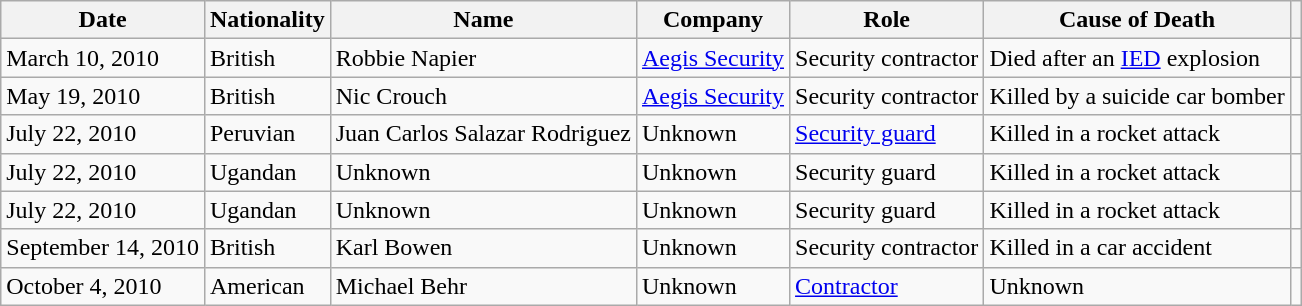<table class="wikitable">
<tr>
<th>Date</th>
<th>Nationality</th>
<th>Name</th>
<th>Company</th>
<th>Role</th>
<th>Cause of Death</th>
<th></th>
</tr>
<tr>
<td>March 10, 2010</td>
<td> British</td>
<td>Robbie Napier</td>
<td><a href='#'>Aegis Security</a></td>
<td>Security contractor</td>
<td>Died after an <a href='#'>IED</a> explosion</td>
<td></td>
</tr>
<tr>
<td>May 19, 2010</td>
<td> British</td>
<td>Nic Crouch</td>
<td><a href='#'>Aegis Security</a></td>
<td>Security contractor</td>
<td>Killed by a suicide car bomber</td>
<td></td>
</tr>
<tr>
<td>July 22, 2010</td>
<td> Peruvian</td>
<td>Juan Carlos Salazar Rodriguez</td>
<td>Unknown</td>
<td><a href='#'>Security guard</a></td>
<td>Killed in a rocket attack</td>
<td></td>
</tr>
<tr>
<td>July 22, 2010</td>
<td> Ugandan</td>
<td>Unknown</td>
<td>Unknown</td>
<td>Security guard</td>
<td>Killed in a rocket attack</td>
<td></td>
</tr>
<tr>
<td>July 22, 2010</td>
<td> Ugandan</td>
<td>Unknown</td>
<td>Unknown</td>
<td>Security guard</td>
<td>Killed in a rocket attack</td>
<td></td>
</tr>
<tr>
<td>September 14, 2010</td>
<td> British</td>
<td>Karl Bowen</td>
<td>Unknown</td>
<td>Security contractor</td>
<td>Killed in a car accident</td>
<td></td>
</tr>
<tr>
<td>October 4, 2010</td>
<td> American</td>
<td>Michael Behr</td>
<td>Unknown</td>
<td><a href='#'>Contractor</a></td>
<td>Unknown</td>
<td></td>
</tr>
</table>
